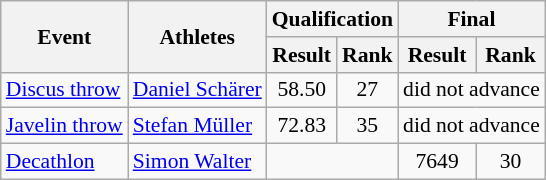<table class="wikitable" border="1" style="font-size:90%">
<tr>
<th rowspan="2">Event</th>
<th rowspan="2">Athletes</th>
<th colspan="2">Qualification</th>
<th colspan="2">Final</th>
</tr>
<tr>
<th>Result</th>
<th>Rank</th>
<th>Result</th>
<th>Rank</th>
</tr>
<tr>
<td><a href='#'>Discus throw</a></td>
<td><a href='#'>Daniel Schärer</a></td>
<td align=center>58.50</td>
<td align=center>27</td>
<td align=center colspan=2>did not advance</td>
</tr>
<tr>
<td><a href='#'>Javelin throw</a></td>
<td><a href='#'>Stefan Müller</a></td>
<td align=center>72.83</td>
<td align=center>35</td>
<td align=center colspan=2>did not advance</td>
</tr>
<tr>
<td><a href='#'>Decathlon</a></td>
<td><a href='#'>Simon Walter</a></td>
<td align=center colspan="2"></td>
<td align=center>7649</td>
<td align=center>30</td>
</tr>
</table>
